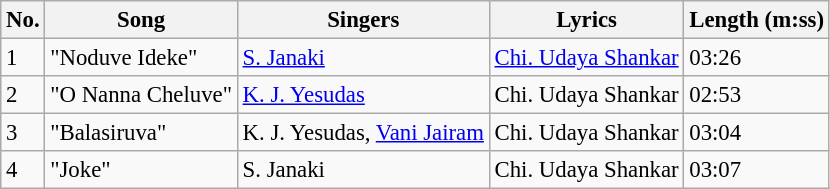<table class="wikitable" style="font-size:95%;">
<tr>
<th>No.</th>
<th>Song</th>
<th>Singers</th>
<th>Lyrics</th>
<th>Length (m:ss)</th>
</tr>
<tr>
<td>1</td>
<td>"Noduve Ideke"</td>
<td><a href='#'>S. Janaki</a></td>
<td><a href='#'>Chi. Udaya Shankar</a></td>
<td>03:26</td>
</tr>
<tr>
<td>2</td>
<td>"O Nanna Cheluve"</td>
<td><a href='#'>K. J. Yesudas</a></td>
<td>Chi. Udaya Shankar</td>
<td>02:53</td>
</tr>
<tr>
<td>3</td>
<td>"Balasiruva"</td>
<td>K. J. Yesudas, <a href='#'>Vani Jairam</a></td>
<td>Chi. Udaya Shankar</td>
<td>03:04</td>
</tr>
<tr>
<td>4</td>
<td>"Joke"</td>
<td>S. Janaki</td>
<td>Chi. Udaya Shankar</td>
<td>03:07</td>
</tr>
</table>
